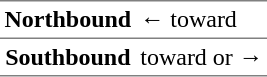<table border="1" cellspacing="0" cellpadding="3" frame="hsides" rules="rows">
<tr>
<th><span>Northbound</span></th>
<td>←  toward </td>
</tr>
<tr>
<th><span>Southbound</span></th>
<td>  toward  or  →</td>
</tr>
</table>
